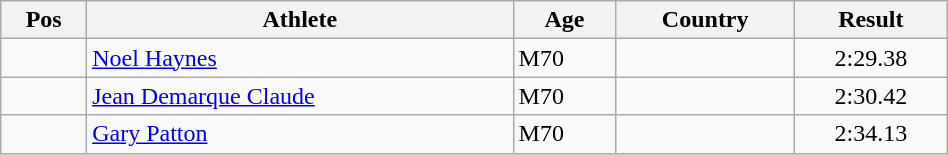<table class="wikitable"  style="text-align:center; width:50%;">
<tr>
<th>Pos</th>
<th>Athlete</th>
<th>Age</th>
<th>Country</th>
<th>Result</th>
</tr>
<tr>
<td align=center></td>
<td align=left><a href='#'>Noel Haynes</a></td>
<td align=left>M70</td>
<td align=left></td>
<td>2:29.38</td>
</tr>
<tr>
<td align=center></td>
<td align=left><a href='#'>Jean Demarque Claude</a></td>
<td align=left>M70</td>
<td align=left></td>
<td>2:30.42</td>
</tr>
<tr>
<td align=center></td>
<td align=left><a href='#'>Gary Patton</a></td>
<td align=left>M70</td>
<td align=left></td>
<td>2:34.13</td>
</tr>
</table>
